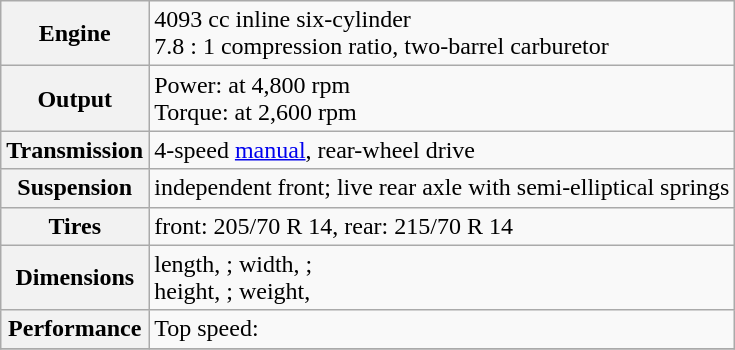<table class="wikitable">
<tr>
<th>Engine</th>
<td>4093 cc inline six-cylinder<br>7.8 : 1 compression ratio, two-barrel carburetor</td>
</tr>
<tr>
<th>Output</th>
<td>Power:  at 4,800 rpm<br>Torque:  at 2,600 rpm</td>
</tr>
<tr>
<th>Transmission</th>
<td>4-speed <a href='#'>manual</a>, rear-wheel drive</td>
</tr>
<tr>
<th>Suspension</th>
<td>independent front; live rear axle with semi-elliptical springs</td>
</tr>
<tr>
<th>Tires</th>
<td>front: 205/70 R 14, rear: 215/70 R 14</td>
</tr>
<tr>
<th>Dimensions</th>
<td>length, ; width, ;<br>height, ; weight, </td>
</tr>
<tr>
<th>Performance</th>
<td>Top speed: </td>
</tr>
<tr>
</tr>
</table>
